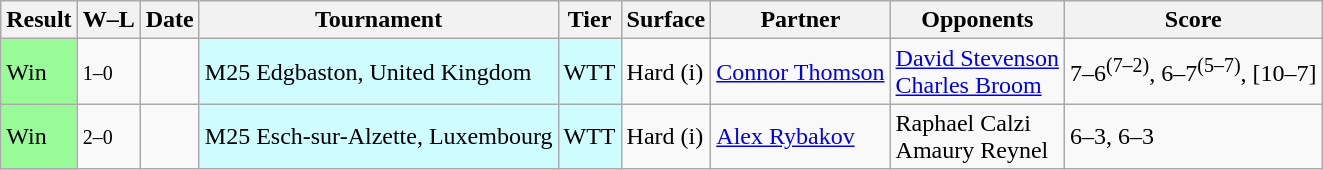<table class="sortable wikitable">
<tr>
<th>Result</th>
<th class="unsortable">W–L</th>
<th>Date</th>
<th>Tournament</th>
<th>Tier</th>
<th>Surface</th>
<th>Partner</th>
<th>Opponents</th>
<th class="unsortable">Score</th>
</tr>
<tr>
<td bgcolor=98fb98>Win</td>
<td><small>1–0</small></td>
<td></td>
<td style="background:#cffcff;">M25 Edgbaston, United Kingdom</td>
<td style="background:#cffcff;">WTT</td>
<td>Hard (i)</td>
<td> <a href='#'>Connor Thomson</a></td>
<td> <a href='#'>David Stevenson</a><br>  <a href='#'>Charles Broom</a></td>
<td>7–6<sup>(7–2)</sup>, 6–7<sup>(5–7)</sup>, [10–7]</td>
</tr>
<tr>
<td bgcolor=98fb98>Win</td>
<td><small>2–0</small></td>
<td></td>
<td style="background:#cffcff;">M25 Esch-sur-Alzette, Luxembourg</td>
<td style="background:#cffcff;">WTT</td>
<td>Hard (i)</td>
<td> <a href='#'>Alex Rybakov</a></td>
<td> Raphael Calzi<br>  Amaury Reynel</td>
<td>6–3, 6–3</td>
</tr>
</table>
